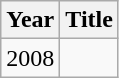<table class="wikitable">
<tr>
<th>Year</th>
<th>Title</th>
</tr>
<tr>
<td>2008</td>
<td></td>
</tr>
</table>
